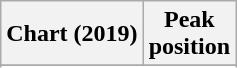<table class="wikitable sortable plainrowheaders" style="text-align:center">
<tr>
<th scope="col">Chart (2019)</th>
<th scope="col">Peak<br>position</th>
</tr>
<tr>
</tr>
<tr>
</tr>
<tr>
</tr>
<tr>
</tr>
<tr>
</tr>
<tr>
</tr>
<tr>
</tr>
<tr>
</tr>
</table>
